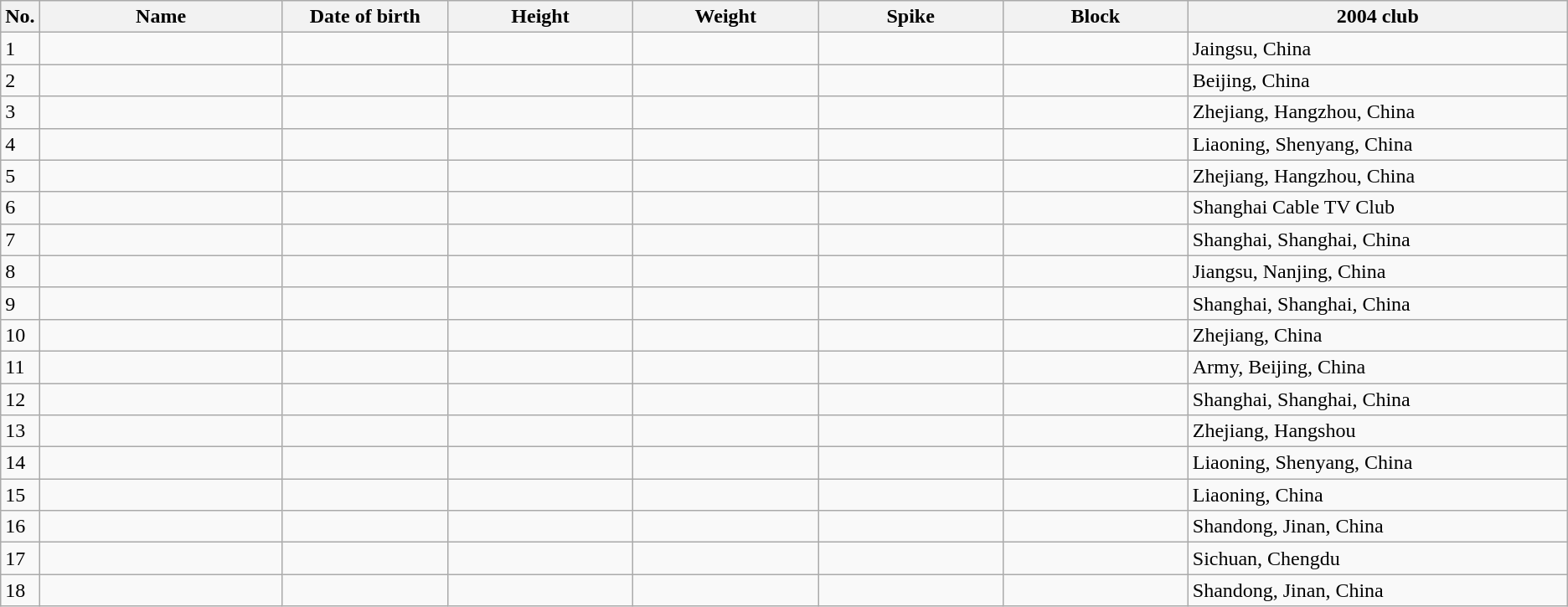<table class="wikitable sortable" style=font-size:100%; text-align:center;>
<tr>
<th>No.</th>
<th style=width:12em>Name</th>
<th style=width:8em>Date of birth</th>
<th style=width:9em>Height</th>
<th style=width:9em>Weight</th>
<th style=width:9em>Spike</th>
<th style=width:9em>Block</th>
<th style=width:19em>2004 club</th>
</tr>
<tr>
<td>1</td>
<td align=left></td>
<td align=right></td>
<td></td>
<td></td>
<td></td>
<td></td>
<td align=left>Jaingsu, China</td>
</tr>
<tr>
<td>2</td>
<td align=left></td>
<td align=right></td>
<td></td>
<td></td>
<td></td>
<td></td>
<td align=left>Beijing, China</td>
</tr>
<tr>
<td>3</td>
<td align=left></td>
<td align=right></td>
<td></td>
<td></td>
<td></td>
<td></td>
<td align=left>Zhejiang, Hangzhou, China</td>
</tr>
<tr>
<td>4</td>
<td align=left></td>
<td align=right></td>
<td></td>
<td></td>
<td></td>
<td></td>
<td align=left>Liaoning, Shenyang, China</td>
</tr>
<tr>
<td>5</td>
<td align=left></td>
<td align=right></td>
<td></td>
<td></td>
<td></td>
<td></td>
<td align=left>Zhejiang, Hangzhou, China</td>
</tr>
<tr>
<td>6</td>
<td align=left></td>
<td align=right></td>
<td></td>
<td></td>
<td></td>
<td></td>
<td align=left>Shanghai Cable TV Club</td>
</tr>
<tr>
<td>7</td>
<td align=left></td>
<td align=right></td>
<td></td>
<td></td>
<td></td>
<td></td>
<td align=left>Shanghai, Shanghai, China</td>
</tr>
<tr>
<td>8</td>
<td align=left></td>
<td align=right></td>
<td></td>
<td></td>
<td></td>
<td></td>
<td align=left>Jiangsu, Nanjing, China</td>
</tr>
<tr>
<td>9</td>
<td align=left></td>
<td align=right></td>
<td></td>
<td></td>
<td></td>
<td></td>
<td align=left>Shanghai, Shanghai, China</td>
</tr>
<tr>
<td>10</td>
<td align=left></td>
<td align=right></td>
<td></td>
<td></td>
<td></td>
<td></td>
<td align=left>Zhejiang, China</td>
</tr>
<tr>
<td>11</td>
<td align=left></td>
<td align=right></td>
<td></td>
<td></td>
<td></td>
<td></td>
<td align=left>Army, Beijing, China</td>
</tr>
<tr>
<td>12</td>
<td align=left></td>
<td align=right></td>
<td></td>
<td></td>
<td></td>
<td></td>
<td align=left>Shanghai, Shanghai, China</td>
</tr>
<tr>
<td>13</td>
<td align=left></td>
<td align=right></td>
<td></td>
<td></td>
<td></td>
<td></td>
<td align=left>Zhejiang, Hangshou</td>
</tr>
<tr>
<td>14</td>
<td align=left></td>
<td align=right></td>
<td></td>
<td></td>
<td></td>
<td></td>
<td align=left>Liaoning, Shenyang, China</td>
</tr>
<tr>
<td>15</td>
<td align=left></td>
<td align=right></td>
<td></td>
<td></td>
<td></td>
<td></td>
<td align=left>Liaoning, China</td>
</tr>
<tr>
<td>16</td>
<td align=left></td>
<td align=right></td>
<td></td>
<td></td>
<td></td>
<td></td>
<td align=left>Shandong, Jinan, China</td>
</tr>
<tr>
<td>17</td>
<td align=left></td>
<td align=right></td>
<td></td>
<td></td>
<td></td>
<td></td>
<td align=left>Sichuan, Chengdu</td>
</tr>
<tr>
<td>18</td>
<td align=left></td>
<td align=right></td>
<td></td>
<td></td>
<td></td>
<td></td>
<td align=left>Shandong, Jinan, China</td>
</tr>
</table>
